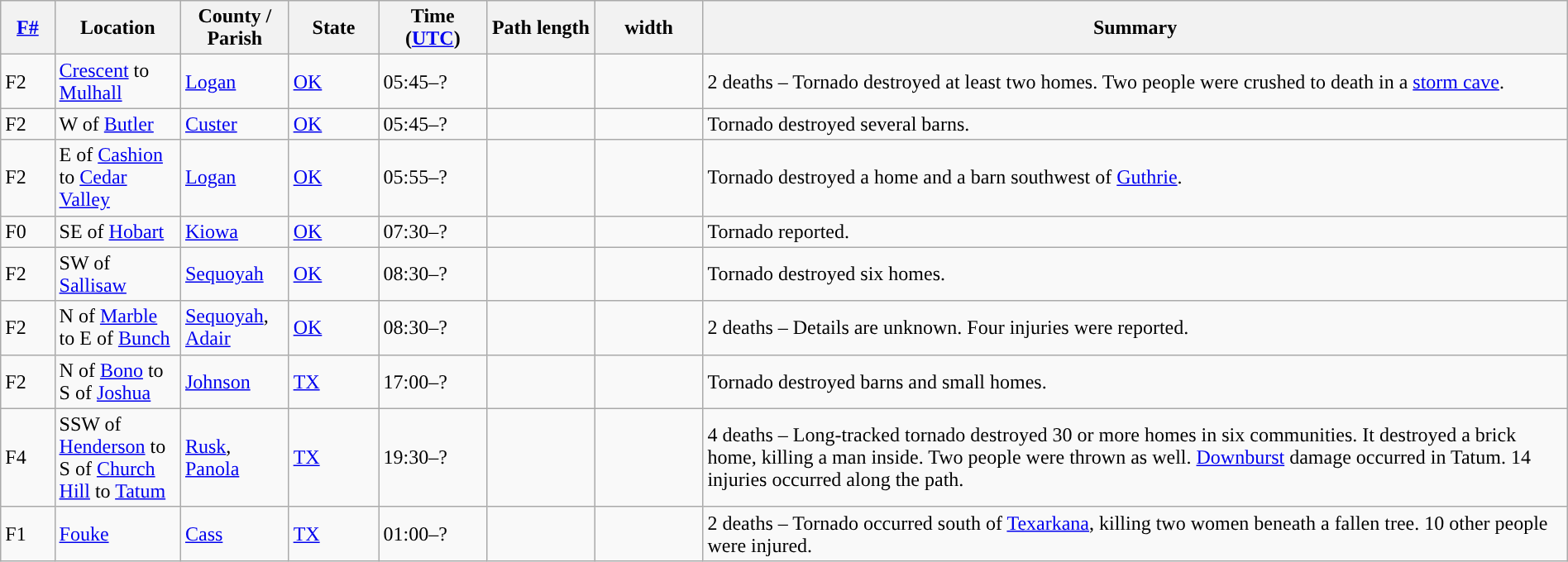<table class="wikitable sortable" style="width:100%;">
<tr>
<th scope="col"  style="width:3%; text-align:center;"><a href='#'>F#</a></th>
<th scope="col"  style="width:7%; text-align:center;" class="unsortable">Location</th>
<th scope="col"  style="width:6%; text-align:center;" class="unsortable">County / Parish</th>
<th scope="col"  style="width:5%; text-align:center;">State</th>
<th scope="col"  style="width:6%; text-align:center;">Time (<a href='#'>UTC</a>)</th>
<th scope="col"  style="width:6%; text-align:center;">Path length</th>
<th scope="col"  style="width:6%; text-align:center;"> width</th>
<th scope="col" class="unsortable" style="width:48%; text-align:center;">Summary</th>
</tr>
<tr>
<td>F2</td>
<td><a href='#'>Crescent</a> to <a href='#'>Mulhall</a></td>
<td><a href='#'>Logan</a></td>
<td><a href='#'>OK</a></td>
<td>05:45–?</td>
<td></td>
<td></td>
<td>2 deaths – Tornado destroyed at least two homes. Two people were crushed to death in a <a href='#'>storm cave</a>.</td>
</tr>
<tr>
<td>F2</td>
<td>W of <a href='#'>Butler</a></td>
<td><a href='#'>Custer</a></td>
<td><a href='#'>OK</a></td>
<td>05:45–?</td>
<td></td>
<td></td>
<td>Tornado destroyed several barns.</td>
</tr>
<tr>
<td>F2</td>
<td>E of <a href='#'>Cashion</a> to <a href='#'>Cedar Valley</a></td>
<td><a href='#'>Logan</a></td>
<td><a href='#'>OK</a></td>
<td>05:55–?</td>
<td></td>
<td></td>
<td>Tornado destroyed a home and a barn  southwest of <a href='#'>Guthrie</a>.</td>
</tr>
<tr>
<td>F0</td>
<td>SE of <a href='#'>Hobart</a></td>
<td><a href='#'>Kiowa</a></td>
<td><a href='#'>OK</a></td>
<td>07:30–?</td>
<td></td>
<td></td>
<td>Tornado reported.</td>
</tr>
<tr>
<td>F2</td>
<td>SW of <a href='#'>Sallisaw</a></td>
<td><a href='#'>Sequoyah</a></td>
<td><a href='#'>OK</a></td>
<td>08:30–?</td>
<td></td>
<td></td>
<td>Tornado destroyed six homes.</td>
</tr>
<tr>
<td>F2</td>
<td>N of <a href='#'>Marble</a> to E of <a href='#'>Bunch</a></td>
<td><a href='#'>Sequoyah</a>, <a href='#'>Adair</a></td>
<td><a href='#'>OK</a></td>
<td>08:30–?</td>
<td></td>
<td></td>
<td>2 deaths – Details are unknown. Four injuries were reported.</td>
</tr>
<tr>
<td>F2</td>
<td>N of <a href='#'>Bono</a> to S of <a href='#'>Joshua</a></td>
<td><a href='#'>Johnson</a></td>
<td><a href='#'>TX</a></td>
<td>17:00–?</td>
<td></td>
<td></td>
<td>Tornado destroyed barns and small homes.</td>
</tr>
<tr>
<td>F4</td>
<td>SSW of <a href='#'>Henderson</a> to S of <a href='#'>Church Hill</a> to <a href='#'>Tatum</a></td>
<td><a href='#'>Rusk</a>, <a href='#'>Panola</a></td>
<td><a href='#'>TX</a></td>
<td>19:30–?</td>
<td></td>
<td></td>
<td>4 deaths – Long-tracked tornado destroyed 30 or more homes in six communities. It destroyed a brick home, killing a man inside. Two people were thrown  as well. <a href='#'>Downburst</a> damage occurred in Tatum. 14 injuries occurred along the path.</td>
</tr>
<tr>
<td>F1</td>
<td><a href='#'>Fouke</a></td>
<td><a href='#'>Cass</a></td>
<td><a href='#'>TX</a></td>
<td>01:00–?</td>
<td></td>
<td></td>
<td>2 deaths – Tornado occurred  south of <a href='#'>Texarkana</a>, killing two women beneath a fallen tree. 10 other people were injured.</td>
</tr>
</table>
